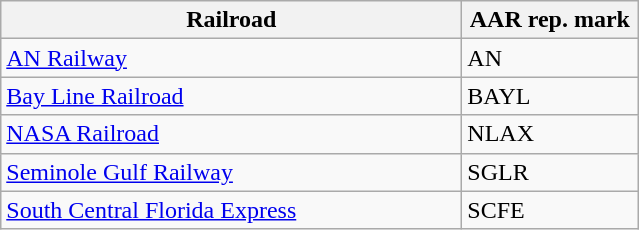<table class="wikitable" border="1">
<tr>
<th width="300px">Railroad</th>
<th width="110px">AAR rep. mark</th>
</tr>
<tr>
<td width="300px"><a href='#'>AN Railway</a></td>
<td width="110px">AN</td>
</tr>
<tr>
<td width="300px"><a href='#'>Bay Line Railroad</a></td>
<td width="110px">BAYL</td>
</tr>
<tr>
<td><a href='#'>NASA Railroad</a></td>
<td>NLAX</td>
</tr>
<tr>
<td width="300px"><a href='#'>Seminole Gulf Railway</a></td>
<td width="110px">SGLR</td>
</tr>
<tr>
<td width="300px"><a href='#'>South Central Florida Express</a></td>
<td width="110px">SCFE</td>
</tr>
</table>
